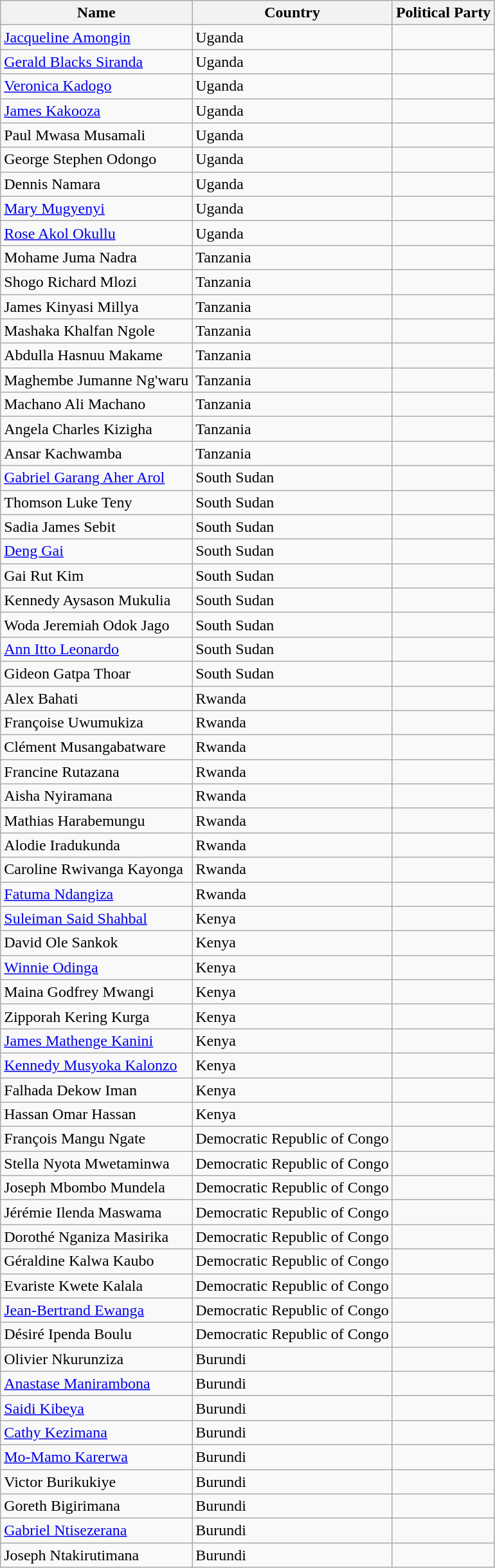<table class="wikitable">
<tr>
<th>Name</th>
<th>Country</th>
<th>Political Party</th>
</tr>
<tr>
<td><a href='#'>Jacqueline Amongin</a></td>
<td>Uganda</td>
<td></td>
</tr>
<tr>
<td><a href='#'>Gerald Blacks Siranda</a></td>
<td>Uganda</td>
<td></td>
</tr>
<tr>
<td><a href='#'>Veronica Kadogo</a></td>
<td>Uganda</td>
<td></td>
</tr>
<tr>
<td><a href='#'>James Kakooza</a></td>
<td>Uganda</td>
<td></td>
</tr>
<tr>
<td>Paul Mwasa Musamali</td>
<td>Uganda</td>
<td></td>
</tr>
<tr>
<td>George Stephen Odongo</td>
<td>Uganda</td>
<td></td>
</tr>
<tr>
<td>Dennis Namara</td>
<td>Uganda</td>
<td></td>
</tr>
<tr>
<td><a href='#'>Mary Mugyenyi</a></td>
<td>Uganda</td>
<td></td>
</tr>
<tr>
<td><a href='#'>Rose Akol Okullu</a></td>
<td>Uganda</td>
<td></td>
</tr>
<tr>
<td>Mohame Juma Nadra</td>
<td>Tanzania</td>
<td></td>
</tr>
<tr>
<td>Shogo Richard Mlozi</td>
<td>Tanzania</td>
<td></td>
</tr>
<tr>
<td>James Kinyasi Millya</td>
<td>Tanzania</td>
<td></td>
</tr>
<tr>
<td>Mashaka Khalfan Ngole</td>
<td>Tanzania</td>
<td></td>
</tr>
<tr>
<td>Abdulla Hasnuu Makame</td>
<td>Tanzania</td>
<td></td>
</tr>
<tr>
<td>Maghembe Jumanne Ng'waru</td>
<td>Tanzania</td>
<td></td>
</tr>
<tr>
<td>Machano Ali Machano</td>
<td>Tanzania</td>
<td></td>
</tr>
<tr>
<td>Angela Charles Kizigha</td>
<td>Tanzania</td>
<td></td>
</tr>
<tr>
<td>Ansar Kachwamba</td>
<td>Tanzania</td>
<td></td>
</tr>
<tr>
<td><a href='#'>Gabriel Garang Aher Arol</a></td>
<td>South Sudan</td>
<td></td>
</tr>
<tr>
<td>Thomson Luke Teny</td>
<td>South Sudan</td>
<td></td>
</tr>
<tr>
<td>Sadia James Sebit</td>
<td>South Sudan</td>
<td></td>
</tr>
<tr>
<td><a href='#'>Deng Gai</a></td>
<td>South Sudan</td>
<td></td>
</tr>
<tr>
<td>Gai Rut Kim</td>
<td>South Sudan</td>
<td></td>
</tr>
<tr>
<td>Kennedy Aysason Mukulia</td>
<td>South Sudan</td>
<td></td>
</tr>
<tr>
<td>Woda Jeremiah Odok Jago</td>
<td>South Sudan</td>
<td></td>
</tr>
<tr>
<td><a href='#'>Ann Itto Leonardo</a></td>
<td>South Sudan</td>
<td></td>
</tr>
<tr>
<td>Gideon Gatpa Thoar</td>
<td>South Sudan</td>
<td></td>
</tr>
<tr>
<td>Alex Bahati</td>
<td>Rwanda</td>
<td></td>
</tr>
<tr>
<td>Françoise Uwumukiza</td>
<td>Rwanda</td>
<td></td>
</tr>
<tr>
<td>Clément Musangabatware</td>
<td>Rwanda</td>
<td></td>
</tr>
<tr>
<td>Francine Rutazana</td>
<td>Rwanda</td>
<td></td>
</tr>
<tr>
<td>Aisha Nyiramana</td>
<td>Rwanda</td>
<td></td>
</tr>
<tr>
<td>Mathias Harabemungu</td>
<td>Rwanda</td>
<td></td>
</tr>
<tr>
<td>Alodie Iradukunda</td>
<td>Rwanda</td>
<td></td>
</tr>
<tr>
<td>Caroline Rwivanga Kayonga</td>
<td>Rwanda</td>
<td></td>
</tr>
<tr>
<td><a href='#'>Fatuma Ndangiza</a></td>
<td>Rwanda</td>
<td></td>
</tr>
<tr>
<td><a href='#'>Suleiman Said Shahbal</a></td>
<td>Kenya</td>
<td></td>
</tr>
<tr>
<td>David Ole Sankok</td>
<td>Kenya</td>
<td></td>
</tr>
<tr>
<td><a href='#'>Winnie Odinga</a></td>
<td>Kenya</td>
<td></td>
</tr>
<tr>
<td>Maina Godfrey Mwangi</td>
<td>Kenya</td>
<td></td>
</tr>
<tr>
<td>Zipporah Kering Kurga</td>
<td>Kenya</td>
<td></td>
</tr>
<tr>
<td><a href='#'>James Mathenge Kanini</a></td>
<td>Kenya</td>
<td></td>
</tr>
<tr>
<td><a href='#'>Kennedy Musyoka Kalonzo</a></td>
<td>Kenya</td>
<td></td>
</tr>
<tr>
<td>Falhada Dekow Iman</td>
<td>Kenya</td>
<td></td>
</tr>
<tr>
<td>Hassan Omar Hassan</td>
<td>Kenya</td>
<td></td>
</tr>
<tr>
<td>François Mangu Ngate</td>
<td>Democratic Republic of Congo</td>
<td></td>
</tr>
<tr>
<td>Stella Nyota Mwetaminwa</td>
<td>Democratic Republic of Congo</td>
<td></td>
</tr>
<tr>
<td>Joseph Mbombo Mundela</td>
<td>Democratic Republic of Congo</td>
<td></td>
</tr>
<tr>
<td>Jérémie Ilenda Maswama</td>
<td>Democratic Republic of Congo</td>
<td></td>
</tr>
<tr>
<td>Dorothé Nganiza Masirika</td>
<td>Democratic Republic of Congo</td>
<td></td>
</tr>
<tr>
<td>Géraldine Kalwa Kaubo</td>
<td>Democratic Republic of Congo</td>
<td></td>
</tr>
<tr>
<td>Evariste Kwete Kalala</td>
<td>Democratic Republic of Congo</td>
<td></td>
</tr>
<tr>
<td><a href='#'>Jean-Bertrand Ewanga</a></td>
<td>Democratic Republic of Congo</td>
<td></td>
</tr>
<tr>
<td>Désiré Ipenda Boulu</td>
<td>Democratic Republic of Congo</td>
<td></td>
</tr>
<tr>
<td>Olivier Nkurunziza</td>
<td>Burundi</td>
<td></td>
</tr>
<tr>
<td><a href='#'>Anastase Manirambona</a></td>
<td>Burundi</td>
<td></td>
</tr>
<tr>
<td><a href='#'>Saidi Kibeya</a></td>
<td>Burundi</td>
<td></td>
</tr>
<tr>
<td><a href='#'>Cathy Kezimana</a></td>
<td>Burundi</td>
<td></td>
</tr>
<tr>
<td><a href='#'>Mo-Mamo Karerwa</a></td>
<td>Burundi</td>
<td></td>
</tr>
<tr>
<td>Victor Burikukiye</td>
<td>Burundi</td>
<td></td>
</tr>
<tr>
<td>Goreth Bigirimana</td>
<td>Burundi</td>
<td></td>
</tr>
<tr>
<td><a href='#'>Gabriel Ntisezerana</a></td>
<td>Burundi</td>
<td></td>
</tr>
<tr>
<td>Joseph Ntakirutimana</td>
<td>Burundi</td>
<td></td>
</tr>
</table>
